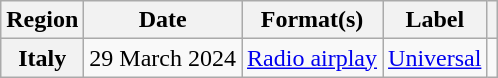<table class="wikitable plainrowheaders">
<tr>
<th scope="col">Region</th>
<th scope="col">Date</th>
<th scope="col">Format(s)</th>
<th scope="col">Label</th>
<th scope="col"></th>
</tr>
<tr>
<th scope="row">Italy</th>
<td>29 March 2024</td>
<td><a href='#'>Radio airplay</a></td>
<td><a href='#'>Universal</a></td>
<td style="text-align:center"></td>
</tr>
</table>
